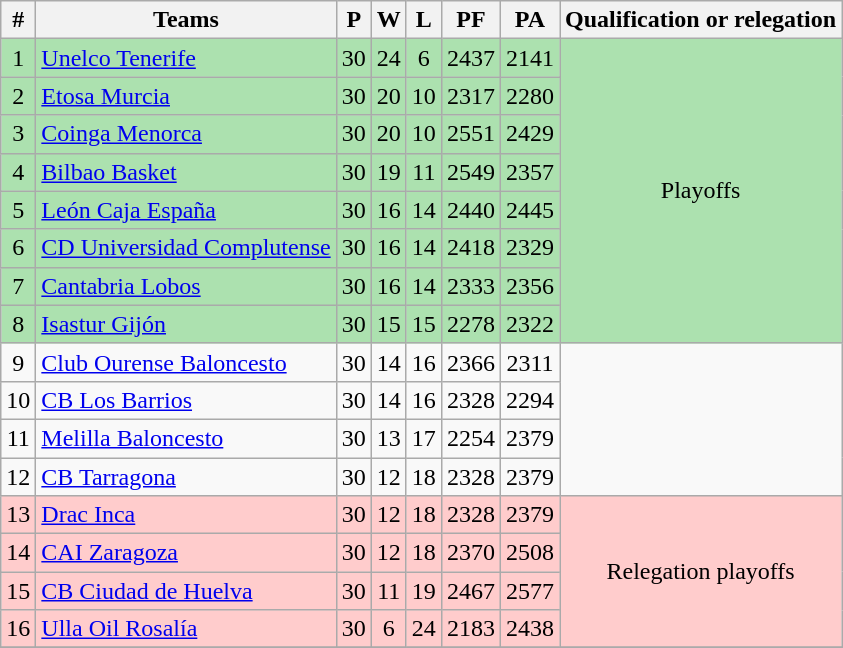<table class="wikitable" style="text-align: center;">
<tr>
<th>#</th>
<th>Teams</th>
<th>P</th>
<th>W</th>
<th>L</th>
<th>PF</th>
<th>PA</th>
<th>Qualification or relegation</th>
</tr>
<tr style="background:#ACE1AF;">
<td>1</td>
<td align=left><a href='#'>Unelco Tenerife</a></td>
<td>30</td>
<td>24</td>
<td>6</td>
<td>2437</td>
<td>2141</td>
<td rowspan=8>Playoffs</td>
</tr>
<tr style="background:#ACE1AF;">
<td>2</td>
<td align=left><a href='#'>Etosa Murcia</a></td>
<td>30</td>
<td>20</td>
<td>10</td>
<td>2317</td>
<td>2280</td>
</tr>
<tr style="background:#ACE1AF;">
<td>3</td>
<td align=left><a href='#'>Coinga Menorca</a></td>
<td>30</td>
<td>20</td>
<td>10</td>
<td>2551</td>
<td>2429</td>
</tr>
<tr style="background:#ACE1AF;">
<td>4</td>
<td align=left><a href='#'>Bilbao Basket</a></td>
<td>30</td>
<td>19</td>
<td>11</td>
<td>2549</td>
<td>2357</td>
</tr>
<tr style="background:#ACE1AF;">
<td>5</td>
<td align=left><a href='#'>León Caja España</a></td>
<td>30</td>
<td>16</td>
<td>14</td>
<td>2440</td>
<td>2445</td>
</tr>
<tr style="background:#ACE1AF;">
<td>6</td>
<td align=left><a href='#'>CD Universidad Complutense</a></td>
<td>30</td>
<td>16</td>
<td>14</td>
<td>2418</td>
<td>2329</td>
</tr>
<tr style="background:#ACE1AF;">
<td>7</td>
<td align=left><a href='#'>Cantabria Lobos</a></td>
<td>30</td>
<td>16</td>
<td>14</td>
<td>2333</td>
<td>2356</td>
</tr>
<tr style="background:#ACE1AF;">
<td>8</td>
<td align=left><a href='#'>Isastur Gijón</a></td>
<td>30</td>
<td>15</td>
<td>15</td>
<td>2278</td>
<td>2322</td>
</tr>
<tr>
<td>9</td>
<td align=left><a href='#'>Club Ourense Baloncesto</a></td>
<td>30</td>
<td>14</td>
<td>16</td>
<td>2366</td>
<td>2311</td>
</tr>
<tr>
<td>10</td>
<td align=left><a href='#'>CB Los Barrios</a></td>
<td>30</td>
<td>14</td>
<td>16</td>
<td>2328</td>
<td>2294</td>
</tr>
<tr>
<td>11</td>
<td align=left><a href='#'>Melilla Baloncesto</a></td>
<td>30</td>
<td>13</td>
<td>17</td>
<td>2254</td>
<td>2379</td>
</tr>
<tr>
<td>12</td>
<td align=left><a href='#'>CB Tarragona</a></td>
<td>30</td>
<td>12</td>
<td>18</td>
<td>2328</td>
<td>2379</td>
</tr>
<tr style="background:#FFCCCC;">
<td>13</td>
<td align=left><a href='#'>Drac Inca</a></td>
<td>30</td>
<td>12</td>
<td>18</td>
<td>2328</td>
<td>2379</td>
<td rowspan=4>Relegation playoffs</td>
</tr>
<tr style="background:#FFCCCC;">
<td>14</td>
<td align=left><a href='#'>CAI Zaragoza</a></td>
<td>30</td>
<td>12</td>
<td>18</td>
<td>2370</td>
<td>2508</td>
</tr>
<tr style="background:#FFCCCC;">
<td>15</td>
<td align=left><a href='#'>CB Ciudad de Huelva</a></td>
<td>30</td>
<td>11</td>
<td>19</td>
<td>2467</td>
<td>2577</td>
</tr>
<tr style="background:#FFCCCC;">
<td>16</td>
<td align=left><a href='#'>Ulla Oil Rosalía</a></td>
<td>30</td>
<td>6</td>
<td>24</td>
<td>2183</td>
<td>2438</td>
</tr>
<tr>
</tr>
</table>
